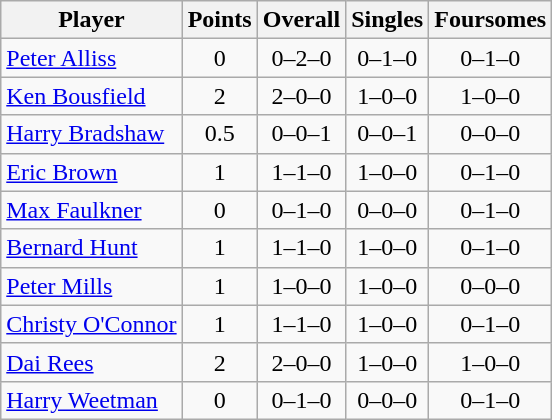<table class="wikitable sortable" style="text-align:center">
<tr>
<th>Player</th>
<th>Points</th>
<th>Overall</th>
<th>Singles</th>
<th>Foursomes</th>
</tr>
<tr>
<td align=left><a href='#'>Peter Alliss</a></td>
<td>0</td>
<td>0–2–0</td>
<td>0–1–0</td>
<td>0–1–0</td>
</tr>
<tr>
<td align=left><a href='#'>Ken Bousfield</a></td>
<td>2</td>
<td>2–0–0</td>
<td>1–0–0</td>
<td>1–0–0</td>
</tr>
<tr>
<td align=left><a href='#'>Harry Bradshaw</a></td>
<td>0.5</td>
<td>0–0–1</td>
<td>0–0–1</td>
<td>0–0–0</td>
</tr>
<tr>
<td align=left><a href='#'>Eric Brown</a></td>
<td>1</td>
<td>1–1–0</td>
<td>1–0–0</td>
<td>0–1–0</td>
</tr>
<tr>
<td align=left><a href='#'>Max Faulkner</a></td>
<td>0</td>
<td>0–1–0</td>
<td>0–0–0</td>
<td>0–1–0</td>
</tr>
<tr>
<td align=left><a href='#'>Bernard Hunt</a></td>
<td>1</td>
<td>1–1–0</td>
<td>1–0–0</td>
<td>0–1–0</td>
</tr>
<tr>
<td align=left><a href='#'>Peter Mills</a></td>
<td>1</td>
<td>1–0–0</td>
<td>1–0–0</td>
<td>0–0–0</td>
</tr>
<tr>
<td align=left><a href='#'>Christy O'Connor</a></td>
<td>1</td>
<td>1–1–0</td>
<td>1–0–0</td>
<td>0–1–0</td>
</tr>
<tr>
<td align=left><a href='#'>Dai Rees</a></td>
<td>2</td>
<td>2–0–0</td>
<td>1–0–0</td>
<td>1–0–0</td>
</tr>
<tr>
<td align=left><a href='#'>Harry Weetman</a></td>
<td>0</td>
<td>0–1–0</td>
<td>0–0–0</td>
<td>0–1–0</td>
</tr>
</table>
